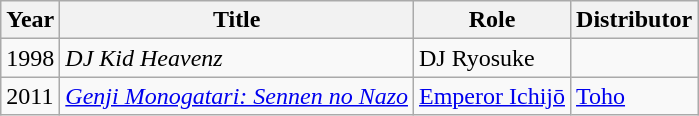<table class="wikitable">
<tr>
<th>Year</th>
<th>Title</th>
<th>Role</th>
<th>Distributor</th>
</tr>
<tr>
<td>1998</td>
<td><em>DJ Kid Heavenz</em></td>
<td>DJ Ryosuke</td>
<td></td>
</tr>
<tr>
<td>2011</td>
<td><em><a href='#'>Genji Monogatari: Sennen no Nazo</a></em></td>
<td><a href='#'>Emperor Ichijō</a></td>
<td><a href='#'>Toho</a></td>
</tr>
</table>
